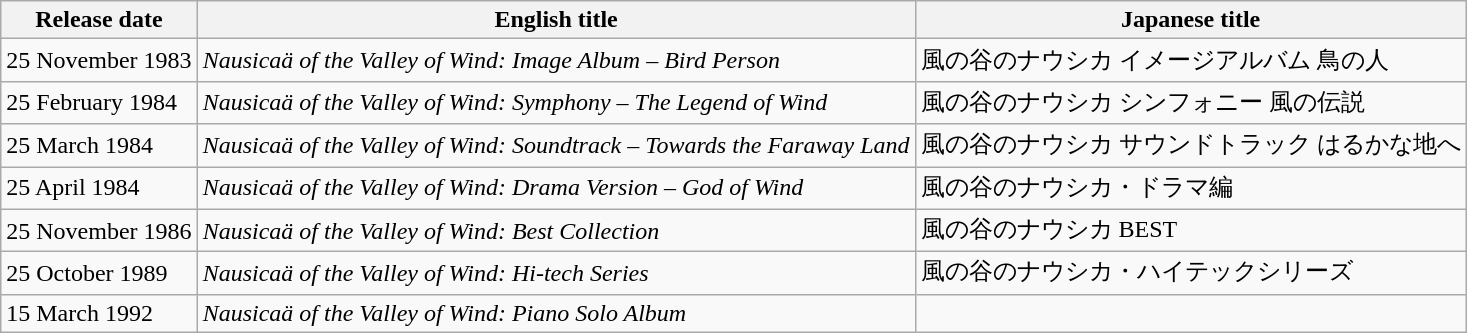<table class="wikitable">
<tr>
<th>Release date</th>
<th>English title</th>
<th>Japanese title</th>
</tr>
<tr>
<td>25 November 1983</td>
<td><em>Nausicaä of the Valley of Wind: Image Album – Bird Person</em></td>
<td>風の谷のナウシカ イメージアルバム 鳥の人</td>
</tr>
<tr>
<td>25 February 1984</td>
<td><em>Nausicaä of the Valley of Wind: Symphony – The Legend of Wind</em></td>
<td>風の谷のナウシカ シンフォニー 風の伝説</td>
</tr>
<tr>
<td>25 March 1984</td>
<td><em>Nausicaä of the Valley of Wind: Soundtrack – Towards the Faraway Land</em></td>
<td>風の谷のナウシカ サウンドトラック はるかな地へ</td>
</tr>
<tr>
<td>25 April 1984</td>
<td><em>Nausicaä of the Valley of Wind: Drama Version – God of Wind</em></td>
<td>風の谷のナウシカ・ドラマ編</td>
</tr>
<tr>
<td>25 November 1986</td>
<td><em>Nausicaä of the Valley of Wind: Best Collection</em></td>
<td>風の谷のナウシカ BEST</td>
</tr>
<tr>
<td>25 October 1989</td>
<td><em>Nausicaä of the Valley of Wind: Hi-tech Series</em></td>
<td>風の谷のナウシカ・ハイテックシリーズ</td>
</tr>
<tr>
<td>15 March 1992</td>
<td><em>Nausicaä of the Valley of Wind: Piano Solo Album <For the Easy Use with Beyer></em></td>
<td></td>
</tr>
</table>
